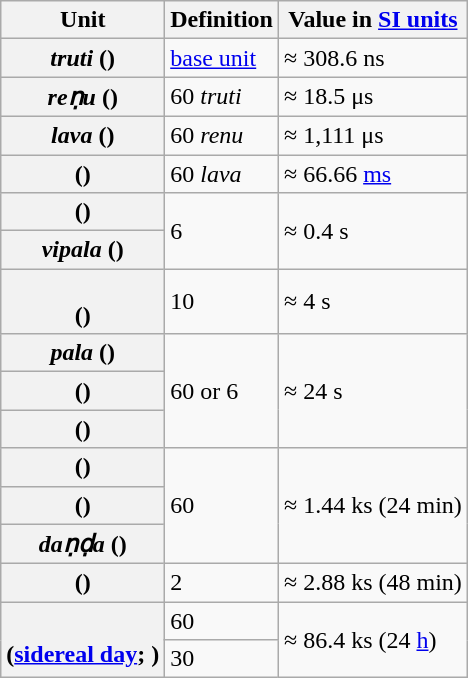<table class="wikitable plainrowheaders">
<tr>
<th scope="col">Unit</th>
<th scope="col">Definition</th>
<th scope="col">Value in <a href='#'>SI units</a></th>
</tr>
<tr>
<th scope="row"><em>truti</em> ()</th>
<td><a href='#'>base unit</a></td>
<td>≈ 308.6 ns</td>
</tr>
<tr>
<th scope="row"><em>reṇu</em> ()</th>
<td>60 <em>truti</em></td>
<td>≈ 18.5 μs</td>
</tr>
<tr>
<th scope="row"><em>lava</em> ()</th>
<td>60 <em>renu</em></td>
<td>≈ 1,111 μs</td>
</tr>
<tr>
<th scope="row"> ()</th>
<td>60 <em>lava</em></td>
<td>≈ 66.66 <a href='#'>ms</a></td>
</tr>
<tr>
<th scope="row">()</th>
<td rowspan="2">6 </td>
<td rowspan="2">≈ 0.4 s</td>
</tr>
<tr>
<th scope="row"><em>vipala</em> ()</th>
</tr>
<tr>
<th scope="row"><br>()</th>
<td rowspan="1">10 </td>
<td rowspan="1">≈ 4 s</td>
</tr>
<tr>
<th scope="row"><em>pala</em> ()</th>
<td rowspan="3">60  or 6  </td>
<td rowspan="3">≈ 24 s</td>
</tr>
<tr>
<th scope="row"> ()</th>
</tr>
<tr>
<th scope="row"> ()</th>
</tr>
<tr>
<th scope="row"> ()</th>
<td rowspan="3">60 </td>
<td rowspan="3">≈ 1.44 ks (24 min)</td>
</tr>
<tr>
<th scope="row"> ()</th>
</tr>
<tr>
<th scope="row"><em>daṇḍa</em> ()</th>
</tr>
<tr>
<th scope="row"> ()</th>
<td>2 </td>
<td>≈ 2.88 ks (48 min)</td>
</tr>
<tr>
<th scope="row" rowspan="2"><br>(<a href='#'>sidereal day</a>; )</th>
<td>60 </td>
<td rowspan="2">≈ 86.4 ks (24 <a href='#'>h</a>)</td>
</tr>
<tr>
<td>30 </td>
</tr>
</table>
